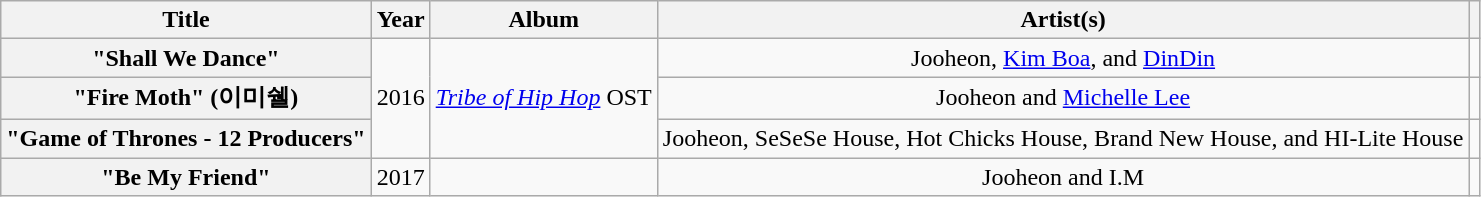<table class="wikitable plainrowheaders" style="text-align:center">
<tr>
<th scope="col">Title</th>
<th scope="col">Year</th>
<th scope="col">Album</th>
<th scope="col">Artist(s)</th>
<th scope="col" class="unsortable"></th>
</tr>
<tr>
<th scope="row">"Shall We Dance"</th>
<td rowspan="3">2016</td>
<td rowspan="3"><em><a href='#'>Tribe of Hip Hop</a></em> OST</td>
<td>Jooheon, <a href='#'>Kim Boa</a>, and <a href='#'>DinDin</a></td>
<td></td>
</tr>
<tr>
<th scope="row">"Fire Moth" (이미쉘)</th>
<td>Jooheon and <a href='#'>Michelle Lee</a></td>
<td></td>
</tr>
<tr>
<th scope="row">"Game of Thrones - 12 Producers"</th>
<td>Jooheon, SeSeSe House, Hot Chicks House, Brand New House, and HI-Lite House</td>
<td></td>
</tr>
<tr>
<th scope="row">"Be My Friend"</th>
<td>2017</td>
<td></td>
<td>Jooheon and I.M</td>
<td></td>
</tr>
</table>
